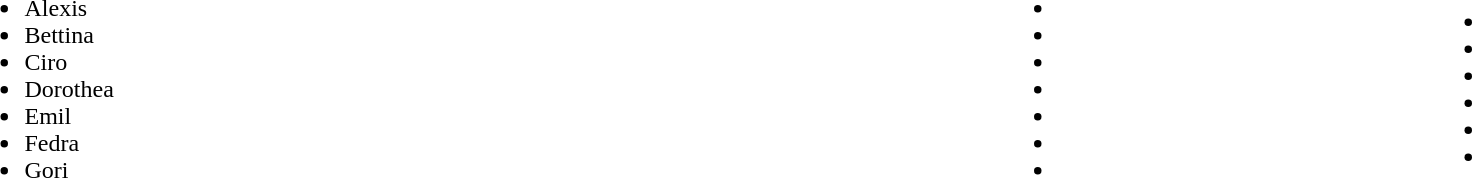<table style="width:100%">
<tr>
<td><br><ul><li>Alexis</li><li>Bettina</li><li>Ciro</li><li>Dorothea</li><li>Emil</li><li>Fedra</li><li>Gori</li></ul></td>
<td><br><ul><li></li><li></li><li></li><li></li><li></li><li></li><li></li></ul></td>
<td><br><ul><li></li><li></li><li></li><li></li><li></li><li></li></ul></td>
</tr>
</table>
